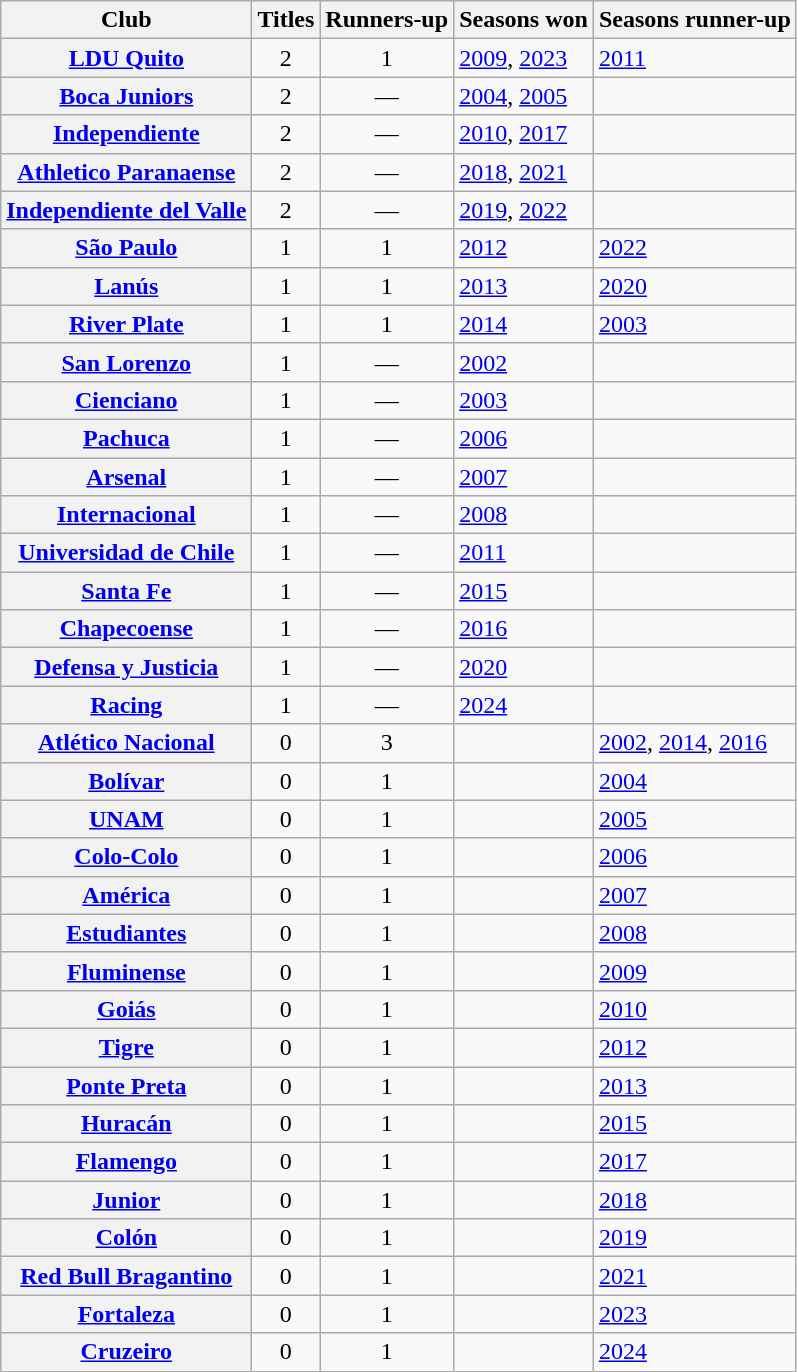<table class="wikitable sortable plainrowheaders">
<tr>
<th scope=col>Club</th>
<th scope=col>Titles</th>
<th scope=col>Runners-up</th>
<th scope=col>Seasons won</th>
<th scope=col>Seasons runner-up</th>
</tr>
<tr>
<th scope=row> <a href='#'>LDU Quito</a></th>
<td align=center>2</td>
<td align=center>1</td>
<td><a href='#'>2009</a>, <a href='#'>2023</a></td>
<td><a href='#'>2011</a></td>
</tr>
<tr>
<th scope=row> <a href='#'>Boca Juniors</a></th>
<td align=center>2</td>
<td align=center>—</td>
<td><a href='#'>2004</a>, <a href='#'>2005</a></td>
<td></td>
</tr>
<tr>
<th scope=row> <a href='#'>Independiente</a></th>
<td align=center>2</td>
<td align=center>—</td>
<td><a href='#'>2010</a>, <a href='#'>2017</a></td>
<td></td>
</tr>
<tr>
<th scope=row> <a href='#'>Athletico Paranaense</a></th>
<td align=center>2</td>
<td align=center>—</td>
<td><a href='#'>2018</a>, <a href='#'>2021</a></td>
<td></td>
</tr>
<tr>
<th scope=row> <a href='#'>Independiente del Valle</a></th>
<td align=center>2</td>
<td align=center>—</td>
<td><a href='#'>2019</a>, <a href='#'>2022</a></td>
<td></td>
</tr>
<tr>
<th scope=row> <a href='#'>São Paulo</a></th>
<td align=center>1</td>
<td align=center>1</td>
<td><a href='#'>2012</a></td>
<td><a href='#'>2022</a></td>
</tr>
<tr>
<th scope=row> <a href='#'>Lanús</a></th>
<td align=center>1</td>
<td align=center>1</td>
<td><a href='#'>2013</a></td>
<td><a href='#'>2020</a></td>
</tr>
<tr>
<th scope=row> <a href='#'>River Plate</a></th>
<td align=center>1</td>
<td align=center>1</td>
<td><a href='#'>2014</a></td>
<td><a href='#'>2003</a></td>
</tr>
<tr>
<th scope=row> <a href='#'>San Lorenzo</a></th>
<td align=center>1</td>
<td align=center>—</td>
<td><a href='#'>2002</a></td>
<td></td>
</tr>
<tr>
<th scope=row> <a href='#'>Cienciano</a></th>
<td align=center>1</td>
<td align=center>—</td>
<td><a href='#'>2003</a></td>
<td></td>
</tr>
<tr>
<th scope=row> <a href='#'>Pachuca</a></th>
<td align=center>1</td>
<td align=center>—</td>
<td><a href='#'>2006</a></td>
<td></td>
</tr>
<tr>
<th scope=row> <a href='#'>Arsenal</a></th>
<td align=center>1</td>
<td align=center>—</td>
<td><a href='#'>2007</a></td>
<td></td>
</tr>
<tr>
<th scope=row> <a href='#'>Internacional</a></th>
<td align=center>1</td>
<td align=center>—</td>
<td><a href='#'>2008</a></td>
<td></td>
</tr>
<tr>
<th scope=row> <a href='#'>Universidad de Chile</a></th>
<td align=center>1</td>
<td align=center>—</td>
<td><a href='#'>2011</a></td>
<td></td>
</tr>
<tr>
<th scope=row> <a href='#'>Santa Fe</a></th>
<td align=center>1</td>
<td align=center>—</td>
<td><a href='#'>2015</a></td>
<td></td>
</tr>
<tr>
<th scope=row> <a href='#'>Chapecoense</a></th>
<td align=center>1</td>
<td align=center>—</td>
<td><a href='#'>2016</a></td>
<td></td>
</tr>
<tr>
<th scope=row> <a href='#'>Defensa y Justicia</a></th>
<td align=center>1</td>
<td align=center>—</td>
<td><a href='#'>2020</a></td>
<td></td>
</tr>
<tr>
<th scope=row> <a href='#'>Racing</a></th>
<td align=center>1</td>
<td align=center>—</td>
<td><a href='#'>2024</a></td>
<td></td>
</tr>
<tr>
<th scope=row> <a href='#'>Atlético Nacional</a></th>
<td align=center>0</td>
<td align=center>3</td>
<td></td>
<td><a href='#'>2002</a>, <a href='#'>2014</a>, <a href='#'>2016</a></td>
</tr>
<tr>
<th scope=row> <a href='#'>Bolívar</a></th>
<td align=center>0</td>
<td align=center>1</td>
<td></td>
<td><a href='#'>2004</a></td>
</tr>
<tr>
<th scope=row> <a href='#'>UNAM</a></th>
<td align=center>0</td>
<td align=center>1</td>
<td></td>
<td><a href='#'>2005</a></td>
</tr>
<tr>
<th scope=row> <a href='#'>Colo-Colo</a></th>
<td align=center>0</td>
<td align=center>1</td>
<td></td>
<td><a href='#'>2006</a></td>
</tr>
<tr>
<th scope=row> <a href='#'>América</a></th>
<td align=center>0</td>
<td align=center>1</td>
<td></td>
<td><a href='#'>2007</a></td>
</tr>
<tr>
<th scope=row> <a href='#'>Estudiantes</a></th>
<td align=center>0</td>
<td align=center>1</td>
<td></td>
<td><a href='#'>2008</a></td>
</tr>
<tr>
<th scope=row> <a href='#'>Fluminense</a></th>
<td align=center>0</td>
<td align=center>1</td>
<td></td>
<td><a href='#'>2009</a></td>
</tr>
<tr>
<th scope=row> <a href='#'>Goiás</a></th>
<td align=center>0</td>
<td align=center>1</td>
<td></td>
<td><a href='#'>2010</a></td>
</tr>
<tr>
<th scope=row> <a href='#'>Tigre</a></th>
<td align=center>0</td>
<td align=center>1</td>
<td></td>
<td><a href='#'>2012</a></td>
</tr>
<tr>
<th scope=row> <a href='#'>Ponte Preta</a></th>
<td align=center>0</td>
<td align=center>1</td>
<td></td>
<td><a href='#'>2013</a></td>
</tr>
<tr>
<th scope=row> <a href='#'>Huracán</a></th>
<td align=center>0</td>
<td align=center>1</td>
<td></td>
<td><a href='#'>2015</a></td>
</tr>
<tr>
<th scope=row> <a href='#'>Flamengo</a></th>
<td align=center>0</td>
<td align=center>1</td>
<td></td>
<td><a href='#'>2017</a></td>
</tr>
<tr>
<th scope=row> <a href='#'>Junior</a></th>
<td align=center>0</td>
<td align=center>1</td>
<td></td>
<td><a href='#'>2018</a></td>
</tr>
<tr>
<th scope=row> <a href='#'>Colón</a></th>
<td align=center>0</td>
<td align=center>1</td>
<td></td>
<td><a href='#'>2019</a></td>
</tr>
<tr>
<th scope=row> <a href='#'>Red Bull Bragantino</a></th>
<td align=center>0</td>
<td align=center>1</td>
<td></td>
<td><a href='#'>2021</a></td>
</tr>
<tr>
<th scope=row> <a href='#'>Fortaleza</a></th>
<td align=center>0</td>
<td align=center>1</td>
<td></td>
<td><a href='#'>2023</a></td>
</tr>
<tr>
<th scope=row> <a href='#'>Cruzeiro</a></th>
<td align=center>0</td>
<td align=center>1</td>
<td></td>
<td><a href='#'>2024</a></td>
</tr>
</table>
